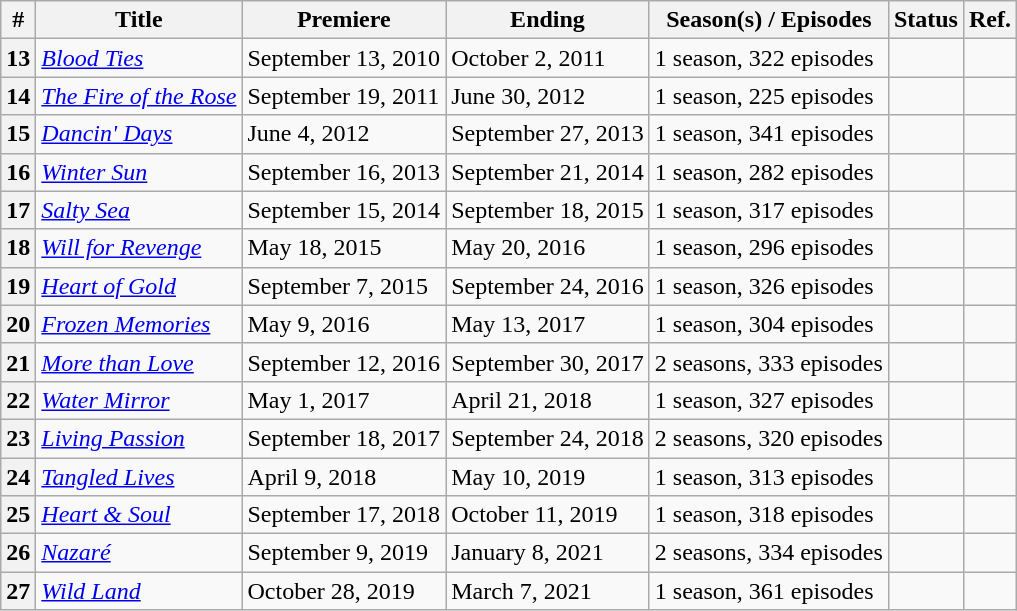<table class="wikitable">
<tr>
<th>#</th>
<th>Title</th>
<th>Premiere</th>
<th>Ending</th>
<th>Season(s) / Episodes</th>
<th>Status</th>
<th>Ref.</th>
</tr>
<tr>
<th>13</th>
<td><em><a href='#'>Blood Ties</a></em></td>
<td>September 13, 2010</td>
<td>October 2, 2011</td>
<td>1 season, 322 episodes</td>
<td></td>
<td></td>
</tr>
<tr>
<th>14</th>
<td><em><a href='#'>The Fire of the Rose</a></em></td>
<td>September 19, 2011</td>
<td>June 30, 2012</td>
<td>1 season, 225 episodes</td>
<td></td>
<td></td>
</tr>
<tr>
<th>15</th>
<td><em><a href='#'>Dancin' Days</a></em></td>
<td>June 4, 2012</td>
<td>September 27, 2013</td>
<td>1 season, 341 episodes</td>
<td></td>
<td></td>
</tr>
<tr>
<th>16</th>
<td><em><a href='#'>Winter Sun</a></em></td>
<td>September 16, 2013</td>
<td>September 21, 2014</td>
<td>1 season, 282 episodes</td>
<td></td>
<td></td>
</tr>
<tr>
<th>17</th>
<td><em><a href='#'>Salty Sea</a></em></td>
<td>September 15, 2014</td>
<td>September 18, 2015</td>
<td>1 season, 317 episodes</td>
<td></td>
<td></td>
</tr>
<tr>
<th>18</th>
<td><em><a href='#'>Will for Revenge</a></em></td>
<td>May 18, 2015</td>
<td>May 20, 2016</td>
<td>1 season, 296 episodes</td>
<td></td>
<td></td>
</tr>
<tr>
<th>19</th>
<td><em><a href='#'>Heart of Gold</a></em></td>
<td>September 7, 2015</td>
<td>September 24, 2016</td>
<td>1 season, 326 episodes</td>
<td></td>
<td></td>
</tr>
<tr>
<th>20</th>
<td><em><a href='#'>Frozen Memories</a></em></td>
<td>May 9, 2016</td>
<td>May 13, 2017</td>
<td>1 season, 304 episodes</td>
<td></td>
<td></td>
</tr>
<tr>
<th>21</th>
<td><em><a href='#'>More than Love</a></em></td>
<td>September 12, 2016</td>
<td>September 30, 2017</td>
<td>2 seasons, 333 episodes</td>
<td></td>
<td></td>
</tr>
<tr>
<th>22</th>
<td><em><a href='#'>Water Mirror</a></em></td>
<td>May 1, 2017</td>
<td>April 21, 2018</td>
<td>1 season, 327 episodes</td>
<td></td>
<td></td>
</tr>
<tr>
<th>23</th>
<td><em><a href='#'>Living Passion</a></em></td>
<td>September 18, 2017</td>
<td>September 24, 2018</td>
<td>2 seasons, 320 episodes</td>
<td></td>
<td></td>
</tr>
<tr>
<th>24</th>
<td><em><a href='#'>Tangled Lives</a></em></td>
<td>April 9, 2018</td>
<td>May 10, 2019</td>
<td>1 season, 313 episodes</td>
<td></td>
<td></td>
</tr>
<tr>
<th>25</th>
<td><em><a href='#'>Heart & Soul</a></em></td>
<td>September 17, 2018</td>
<td>October 11, 2019</td>
<td>1 season, 318 episodes</td>
<td></td>
<td></td>
</tr>
<tr>
<th>26</th>
<td><em><a href='#'>Nazaré</a></em></td>
<td>September 9, 2019</td>
<td>January 8, 2021</td>
<td>2 seasons, 334 episodes</td>
<td></td>
<td></td>
</tr>
<tr>
<th>27</th>
<td><em><a href='#'>Wild Land</a></em></td>
<td>October 28, 2019</td>
<td>March 7, 2021</td>
<td>1 season, 361 episodes</td>
<td></td>
<td></td>
</tr>
</table>
